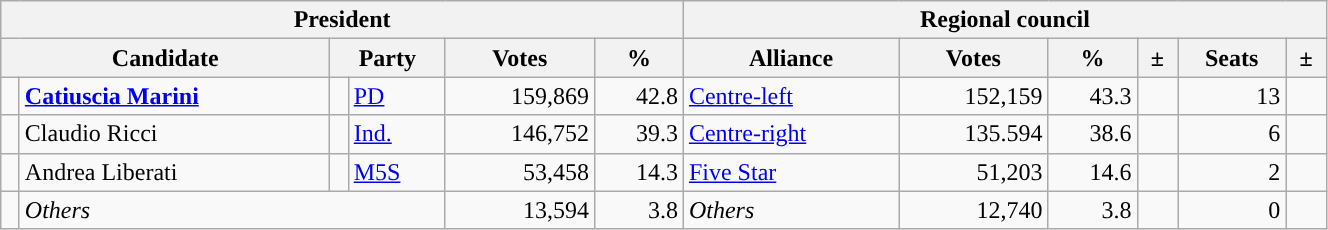<table class="wikitable" style="text-align:right; style="width=70%">
<tr>
<th colspan="6">President</th>
<th colspan="6">Regional council</th>
</tr>
<tr>
<th colspan="2">Candidate</th>
<th colspan="2">Party</th>
<th>Votes</th>
<th>%</th>
<th>Alliance</th>
<th>Votes</th>
<th>%</th>
<th>±</th>
<th>Seats</th>
<th>±</th>
</tr>
<tr>
<td></td>
<td style="text-align:left"><strong><a href='#'>Catiuscia Marini</a></strong></td>
<td></td>
<td style="text-align:left"><a href='#'>PD</a></td>
<td>159,869</td>
<td>42.8</td>
<td style="text-align:left"><a href='#'>Centre-left</a></td>
<td>152,159</td>
<td>43.3</td>
<td></td>
<td>13</td>
<td></td>
</tr>
<tr>
<td></td>
<td style="text-align:left">Claudio Ricci</td>
<td></td>
<td style="text-align:left"><a href='#'>Ind.</a></td>
<td>146,752</td>
<td>39.3</td>
<td style="text-align:left"><a href='#'>Centre-right</a></td>
<td>135.594</td>
<td>38.6</td>
<td></td>
<td>6</td>
<td></td>
</tr>
<tr>
<td></td>
<td style="text-align:left">Andrea Liberati</td>
<td></td>
<td style="text-align:left"><a href='#'>M5S</a></td>
<td>53,458</td>
<td>14.3</td>
<td style="text-align:left"><a href='#'>Five Star</a></td>
<td>51,203</td>
<td>14.6</td>
<td></td>
<td>2</td>
<td></td>
</tr>
<tr>
<td></td>
<td colspan="3" style="text-align:left"><em>Others</em></td>
<td>13,594</td>
<td>3.8</td>
<td style="text-align:left"><em>Others</em></td>
<td>12,740</td>
<td>3.8</td>
<td></td>
<td>0</td>
<td></td>
</tr>
</table>
